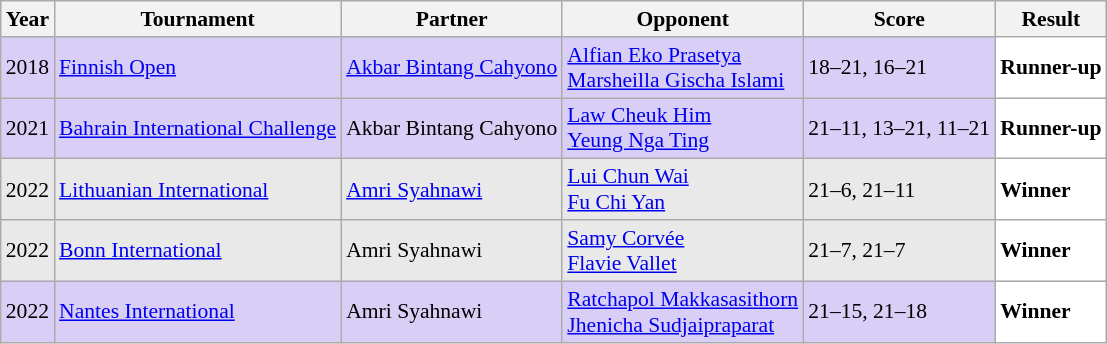<table class="sortable wikitable" style="font-size: 90%;">
<tr>
<th>Year</th>
<th>Tournament</th>
<th>Partner</th>
<th>Opponent</th>
<th>Score</th>
<th>Result</th>
</tr>
<tr style="background:#D8CEF6">
<td align="center">2018</td>
<td align="left"><a href='#'>Finnish Open</a></td>
<td align="left"> <a href='#'>Akbar Bintang Cahyono</a></td>
<td align="left"> <a href='#'>Alfian Eko Prasetya</a><br> <a href='#'>Marsheilla Gischa Islami</a></td>
<td align="left">18–21, 16–21</td>
<td style="text-align:left; background:white"> <strong>Runner-up</strong></td>
</tr>
<tr style="background:#D8CEF6">
<td align="center">2021</td>
<td align="left"><a href='#'>Bahrain International Challenge</a></td>
<td align="left"> Akbar Bintang Cahyono</td>
<td align="left"> <a href='#'>Law Cheuk Him</a><br> <a href='#'>Yeung Nga Ting</a></td>
<td align="left">21–11, 13–21, 11–21</td>
<td style="text-align:left; background:white"> <strong>Runner-up</strong></td>
</tr>
<tr style="background:#E9E9E9">
<td align="center">2022</td>
<td align="left"><a href='#'>Lithuanian International</a></td>
<td align="left"> <a href='#'>Amri Syahnawi</a></td>
<td align="left"> <a href='#'>Lui Chun Wai</a><br> <a href='#'>Fu Chi Yan</a></td>
<td align="left">21–6, 21–11</td>
<td style="text-align:left; background:white"> <strong>Winner</strong></td>
</tr>
<tr style="background:#E9E9E9">
<td align="center">2022</td>
<td align="left"><a href='#'>Bonn International</a></td>
<td align="left"> Amri Syahnawi</td>
<td align="left"> <a href='#'>Samy Corvée</a><br> <a href='#'>Flavie Vallet</a></td>
<td align="left">21–7, 21–7</td>
<td style="text-align:left; background:white"> <strong>Winner</strong></td>
</tr>
<tr style="background:#D8CEF6">
<td align="center">2022</td>
<td align="left"><a href='#'>Nantes International</a></td>
<td align="left"> Amri Syahnawi</td>
<td align="left"> <a href='#'>Ratchapol Makkasasithorn</a><br> <a href='#'>Jhenicha Sudjaipraparat</a></td>
<td align="left">21–15, 21–18</td>
<td style="text-align:left; background:white"> <strong>Winner</strong></td>
</tr>
</table>
